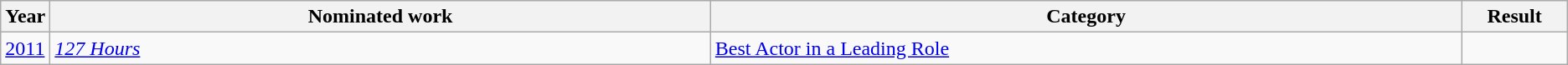<table class="wikitable sortable">
<tr>
<th scope="col" style="width:1em;">Year</th>
<th scope="col" style="width:35em;">Nominated work</th>
<th scope="col" style="width:40em;">Category</th>
<th scope="col" style="width:5em;">Result</th>
</tr>
<tr>
<td><a href='#'>2011</a></td>
<td><em><a href='#'>127 Hours</a></em></td>
<td><a href='#'>Best Actor in a Leading Role</a></td>
<td></td>
</tr>
</table>
